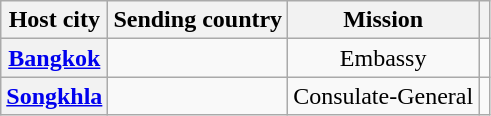<table class="wikitable plainrowheaders">
<tr>
<th scope="col">Host city</th>
<th scope="col">Sending country</th>
<th scope="col">Mission</th>
<th scope="col"></th>
</tr>
<tr>
<th rowspan="1"><a href='#'>Bangkok</a></th>
<td></td>
<td style="text-align:center;">Embassy</td>
<td style="text-align:center;"></td>
</tr>
<tr>
<th rowspan="1"><a href='#'>Songkhla</a></th>
<td></td>
<td style="text-align:center;">Consulate-General</td>
<td style="text-align:center;"></td>
</tr>
</table>
